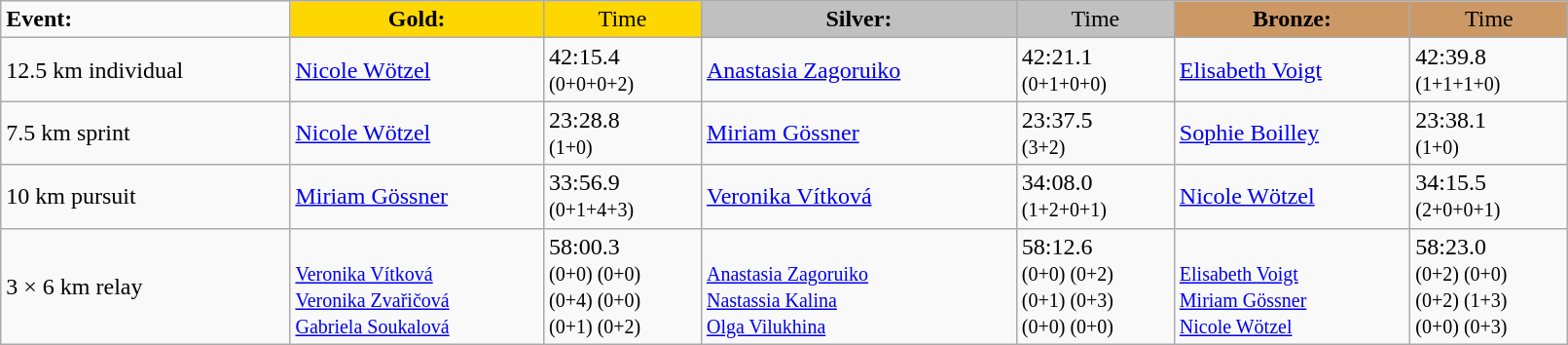<table class="wikitable" width=85%>
<tr>
<td><strong>Event:</strong></td>
<td style="text-align:center;background-color:gold;"><strong>Gold:</strong></td>
<td style="text-align:center;background-color:gold;">Time</td>
<td style="text-align:center;background-color:silver;"><strong>Silver:</strong></td>
<td style="text-align:center;background-color:silver;">Time</td>
<td style="text-align:center;background-color:#CC9966;"><strong>Bronze:</strong></td>
<td style="text-align:center;background-color:#CC9966;">Time</td>
</tr>
<tr>
<td>12.5 km individual<br><em></em></td>
<td><a href='#'>Nicole Wötzel</a><br><small></small></td>
<td>42:15.4<br><small>(0+0+0+2)</small></td>
<td><a href='#'>Anastasia Zagoruiko</a><br><small></small></td>
<td>42:21.1<br><small>(0+1+0+0)</small></td>
<td><a href='#'>Elisabeth Voigt</a><br><small></small></td>
<td>42:39.8<br><small>(1+1+1+0)</small></td>
</tr>
<tr>
<td>7.5 km sprint<br><em></em></td>
<td><a href='#'>Nicole Wötzel</a><br><small></small></td>
<td>23:28.8<br><small>(1+0)</small></td>
<td><a href='#'>Miriam Gössner</a><br><small></small></td>
<td>23:37.5<br><small>(3+2)</small></td>
<td><a href='#'>Sophie Boilley</a><br><small></small></td>
<td>23:38.1<br><small>(1+0)</small></td>
</tr>
<tr>
<td>10 km pursuit<br><em></em></td>
<td><a href='#'>Miriam Gössner</a><br><small></small></td>
<td>33:56.9<br><small>(0+1+4+3)</small></td>
<td><a href='#'>Veronika Vítková</a><br><small></small></td>
<td>34:08.0<br><small>(1+2+0+1)</small></td>
<td><a href='#'>Nicole Wötzel</a><br><small></small></td>
<td>34:15.5<br><small>(2+0+0+1)</small></td>
</tr>
<tr>
<td>3 × 6 km relay<br><em></em></td>
<td>  <br><small><a href='#'>Veronika Vítková</a><br><a href='#'>Veronika Zvařičová</a><br><a href='#'>Gabriela Soukalová</a></small></td>
<td>58:00.3<br><small>(0+0) (0+0)<br>(0+4) (0+0)<br>(0+1) (0+2) </small></td>
<td>  <br><small><a href='#'>Anastasia Zagoruiko</a><br><a href='#'>Nastassia Kalina</a><br><a href='#'>Olga Vilukhina</a></small></td>
<td>58:12.6<br><small>(0+0) (0+2)<br>(0+1) (0+3)<br>(0+0) (0+0)  </small></td>
<td>  <br><small><a href='#'>Elisabeth Voigt</a><br><a href='#'>Miriam Gössner</a><br><a href='#'>Nicole Wötzel</a></small></td>
<td>58:23.0<br><small>(0+2) (0+0)<br>(0+2) (1+3)<br>(0+0) (0+3) </small></td>
</tr>
</table>
